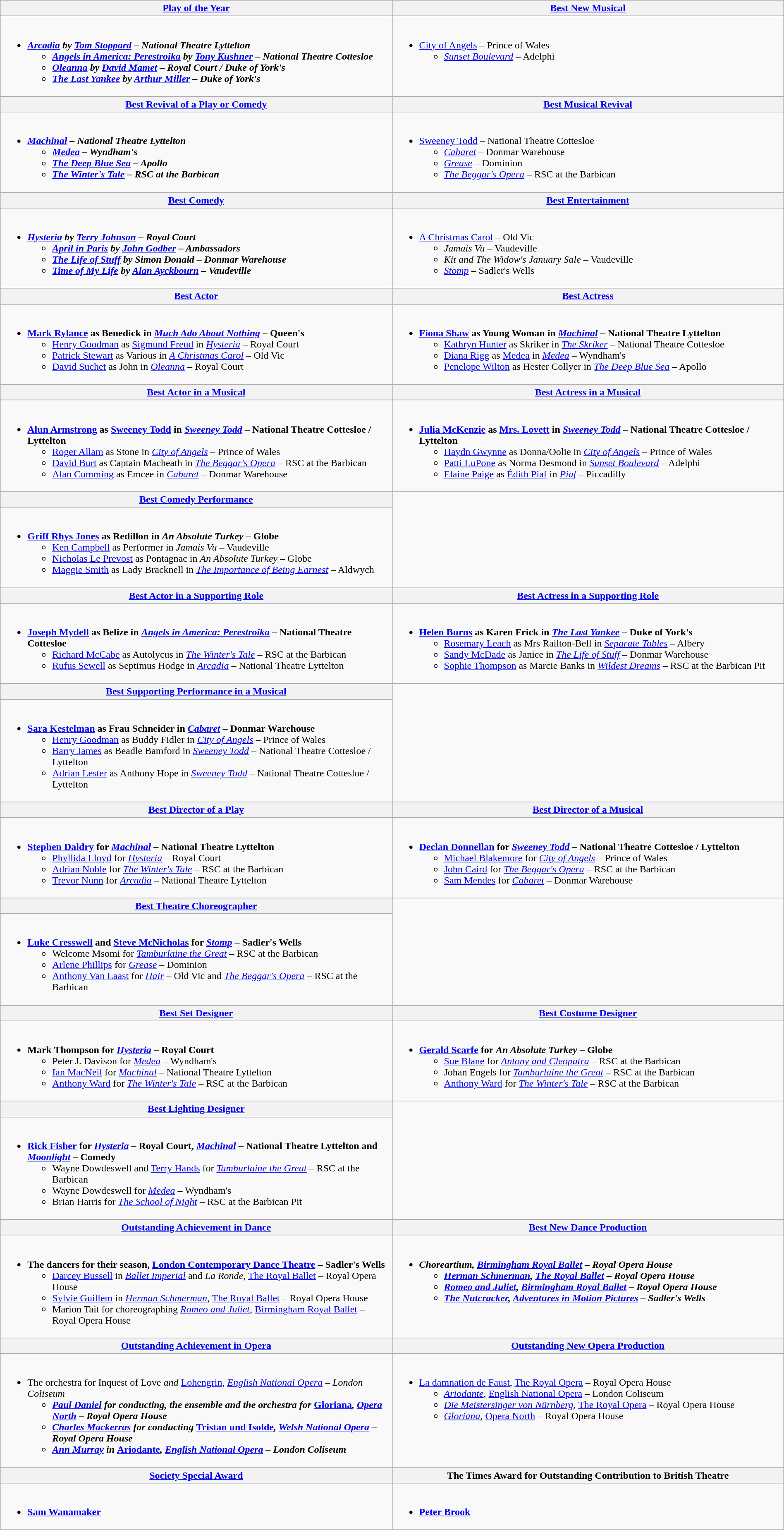<table class=wikitable width="100%">
<tr>
<th width="50%"><a href='#'>Play of the Year</a></th>
<th width="50%"><a href='#'>Best New Musical</a></th>
</tr>
<tr>
<td valign="top"><br><ul><li><strong><em><a href='#'>Arcadia</a><em> by <a href='#'>Tom Stoppard</a> – National Theatre Lyttelton<strong><ul><li></em><a href='#'>Angels in America: Perestroika</a><em> by <a href='#'>Tony Kushner</a> – National Theatre Cottesloe</li><li></em><a href='#'>Oleanna</a><em> by <a href='#'>David Mamet</a> – Royal Court / Duke of York's</li><li></em><a href='#'>The Last Yankee</a><em> by <a href='#'>Arthur Miller</a> – Duke of York's</li></ul></li></ul></td>
<td valign="top"><br><ul><li></em></strong><a href='#'>City of Angels</a></em> – Prince of Wales</strong><ul><li><em><a href='#'>Sunset Boulevard</a></em> – Adelphi</li></ul></li></ul></td>
</tr>
<tr>
<th style="width="50%"><a href='#'>Best Revival of a Play or Comedy</a></th>
<th style="width="50%"><a href='#'>Best Musical Revival</a></th>
</tr>
<tr>
<td valign="top"><br><ul><li><strong><em><a href='#'>Machinal</a><em> – National Theatre Lyttelton<strong><ul><li></em><a href='#'>Medea</a><em> – Wyndham's</li><li></em><a href='#'>The Deep Blue Sea</a><em> – Apollo</li><li></em><a href='#'>The Winter's Tale</a><em> – RSC at the Barbican</li></ul></li></ul></td>
<td valign="top"><br><ul><li></em></strong><a href='#'>Sweeney Todd</a></em> – National Theatre Cottesloe</strong><ul><li><em><a href='#'>Cabaret</a></em> – Donmar Warehouse</li><li><em><a href='#'>Grease</a></em> – Dominion</li><li><em><a href='#'>The Beggar's Opera</a></em> – RSC at the Barbican</li></ul></li></ul></td>
</tr>
<tr>
<th style="width="50%"><a href='#'>Best Comedy</a></th>
<th style="width="50%"><a href='#'>Best Entertainment</a></th>
</tr>
<tr>
<td valign="top"><br><ul><li><strong><em><a href='#'>Hysteria</a><em> by <a href='#'>Terry Johnson</a> – Royal Court<strong><ul><li></em><a href='#'>April in Paris</a><em> by <a href='#'>John Godber</a> – Ambassadors</li><li></em><a href='#'>The Life of Stuff</a><em> by Simon Donald – Donmar Warehouse</li><li></em><a href='#'>Time of My Life</a><em> by <a href='#'>Alan Ayckbourn</a> – Vaudeville</li></ul></li></ul></td>
<td valign="top"><br><ul><li></em></strong><a href='#'>A Christmas Carol</a></em> – Old Vic</strong><ul><li><em>Jamais Vu</em> – Vaudeville</li><li><em>Kit and The Widow's January Sale</em> – Vaudeville</li><li><em><a href='#'>Stomp</a></em> – Sadler's Wells</li></ul></li></ul></td>
</tr>
<tr>
<th style="width="50%"><a href='#'>Best Actor</a></th>
<th style="width="50%"><a href='#'>Best Actress</a></th>
</tr>
<tr>
<td valign="top"><br><ul><li><strong><a href='#'>Mark Rylance</a> as Benedick in <em><a href='#'>Much Ado About Nothing</a></em> – Queen's</strong><ul><li><a href='#'>Henry Goodman</a> as <a href='#'>Sigmund Freud</a> in <em><a href='#'>Hysteria</a></em> – Royal Court</li><li><a href='#'>Patrick Stewart</a> as Various in <em><a href='#'>A Christmas Carol</a></em> – Old Vic</li><li><a href='#'>David Suchet</a> as John in <em><a href='#'>Oleanna</a></em> – Royal Court</li></ul></li></ul></td>
<td valign="top"><br><ul><li><strong><a href='#'>Fiona Shaw</a> as Young Woman in <em><a href='#'>Machinal</a></em> – National Theatre Lyttelton</strong><ul><li><a href='#'>Kathryn Hunter</a> as Skriker in <em><a href='#'>The Skriker</a></em> – National Theatre Cottesloe</li><li><a href='#'>Diana Rigg</a> as <a href='#'>Medea</a> in <em><a href='#'>Medea</a></em> – Wyndham's</li><li><a href='#'>Penelope Wilton</a> as Hester Collyer in <em><a href='#'>The Deep Blue Sea</a></em> – Apollo</li></ul></li></ul></td>
</tr>
<tr>
<th style="width="50%"><a href='#'>Best Actor in a Musical</a></th>
<th style="width="50%"><a href='#'>Best Actress in a Musical</a></th>
</tr>
<tr>
<td valign="top"><br><ul><li><strong><a href='#'>Alun Armstrong</a> as <a href='#'>Sweeney Todd</a> in <em><a href='#'>Sweeney Todd</a></em> – National Theatre Cottesloe / Lyttelton</strong><ul><li><a href='#'>Roger Allam</a> as Stone in <em><a href='#'>City of Angels</a></em> – Prince of Wales</li><li><a href='#'>David Burt</a> as Captain Macheath in <em><a href='#'>The Beggar's Opera</a></em> – RSC at the Barbican</li><li><a href='#'>Alan Cumming</a> as Emcee in <em><a href='#'>Cabaret</a></em> – Donmar Warehouse</li></ul></li></ul></td>
<td valign="top"><br><ul><li><strong><a href='#'>Julia McKenzie</a> as <a href='#'>Mrs. Lovett</a> in <em><a href='#'>Sweeney Todd</a></em> – National Theatre Cottesloe / Lyttelton</strong><ul><li><a href='#'>Haydn Gwynne</a> as Donna/Oolie in <em><a href='#'>City of Angels</a></em> – Prince of Wales</li><li><a href='#'>Patti LuPone</a> as Norma Desmond in <em><a href='#'>Sunset Boulevard</a></em> – Adelphi</li><li><a href='#'>Elaine Paige</a> as <a href='#'>Édith Piaf</a> in <em><a href='#'>Piaf</a></em> – Piccadilly</li></ul></li></ul></td>
</tr>
<tr>
<th colspan=1><a href='#'>Best Comedy Performance</a></th>
</tr>
<tr>
<td><br><ul><li><strong><a href='#'>Griff Rhys Jones</a> as Redillon in <em>An Absolute Turkey</em> – Globe</strong><ul><li><a href='#'>Ken Campbell</a> as Performer in <em>Jamais Vu</em> – Vaudeville</li><li><a href='#'>Nicholas Le Prevost</a> as Pontagnac in <em>An Absolute Turkey</em> – Globe</li><li><a href='#'>Maggie Smith</a> as Lady Bracknell in <em><a href='#'>The Importance of Being Earnest</a></em> – Aldwych</li></ul></li></ul></td>
</tr>
<tr>
<th style="width="50%"><a href='#'>Best Actor in a Supporting Role</a></th>
<th style="width="50%"><a href='#'>Best Actress in a Supporting Role</a></th>
</tr>
<tr>
<td valign="top"><br><ul><li><strong><a href='#'>Joseph Mydell</a> as Belize in <em><a href='#'>Angels in America: Perestroika</a></em> – National Theatre Cottesloe</strong><ul><li><a href='#'>Richard McCabe</a> as Autolycus in <em><a href='#'>The Winter's Tale</a></em> – RSC at the Barbican</li><li><a href='#'>Rufus Sewell</a> as Septimus Hodge in <em><a href='#'>Arcadia</a></em> – National Theatre Lyttelton</li></ul></li></ul></td>
<td valign="top"><br><ul><li><strong><a href='#'>Helen Burns</a> as Karen Frick in <em><a href='#'>The Last Yankee</a></em> – Duke of York's</strong><ul><li><a href='#'>Rosemary Leach</a> as Mrs Railton-Bell in <em><a href='#'>Separate Tables</a></em> – Albery</li><li><a href='#'>Sandy McDade</a> as Janice in <em><a href='#'>The Life of Stuff</a></em> – Donmar Warehouse</li><li><a href='#'>Sophie Thompson</a> as Marcie Banks in <em><a href='#'>Wildest Dreams</a></em> – RSC at the Barbican Pit</li></ul></li></ul></td>
</tr>
<tr>
<th colspan=1><a href='#'>Best Supporting Performance in a Musical</a></th>
</tr>
<tr>
<td><br><ul><li><strong><a href='#'>Sara Kestelman</a> as Frau Schneider in <em><a href='#'>Cabaret</a></em> – Donmar Warehouse</strong><ul><li><a href='#'>Henry Goodman</a> as Buddy Fidler in <em><a href='#'>City of Angels</a></em> – Prince of Wales</li><li><a href='#'>Barry James</a> as Beadle Bamford in <em><a href='#'>Sweeney Todd</a></em> – National Theatre Cottesloe / Lyttelton</li><li><a href='#'>Adrian Lester</a> as Anthony Hope in <em><a href='#'>Sweeney Todd</a></em> – National Theatre Cottesloe / Lyttelton</li></ul></li></ul></td>
</tr>
<tr>
<th style="width="50%"><a href='#'>Best Director of a Play</a></th>
<th style="width="50%"><a href='#'>Best Director of a Musical</a></th>
</tr>
<tr>
<td valign="top"><br><ul><li><strong><a href='#'>Stephen Daldry</a> for <em><a href='#'>Machinal</a></em> – National Theatre Lyttelton</strong><ul><li><a href='#'>Phyllida Lloyd</a> for <em><a href='#'>Hysteria</a></em> – Royal Court</li><li><a href='#'>Adrian Noble</a> for <em><a href='#'>The Winter's Tale</a></em> – RSC at the Barbican</li><li><a href='#'>Trevor Nunn</a> for <em><a href='#'>Arcadia</a></em> – National Theatre Lyttelton</li></ul></li></ul></td>
<td valign="top"><br><ul><li><strong><a href='#'>Declan Donnellan</a> for <em><a href='#'>Sweeney Todd</a></em> – National Theatre Cottesloe / Lyttelton</strong><ul><li><a href='#'>Michael Blakemore</a> for <em><a href='#'>City of Angels</a></em> – Prince of Wales</li><li><a href='#'>John Caird</a> for <em><a href='#'>The Beggar's Opera</a></em> – RSC at the Barbican</li><li><a href='#'>Sam Mendes</a> for <em><a href='#'>Cabaret</a></em> – Donmar Warehouse</li></ul></li></ul></td>
</tr>
<tr>
<th colspan=1><a href='#'>Best Theatre Choreographer</a></th>
</tr>
<tr>
<td><br><ul><li><strong><a href='#'>Luke Cresswell</a> and <a href='#'>Steve McNicholas</a> for <em><a href='#'>Stomp</a></em> – Sadler's Wells</strong><ul><li>Welcome Msomi for <em><a href='#'>Tamburlaine the Great</a></em> – RSC at the Barbican</li><li><a href='#'>Arlene Phillips</a> for <em><a href='#'>Grease</a></em> – Dominion</li><li><a href='#'>Anthony Van Laast</a> for <em><a href='#'>Hair</a></em> – Old Vic and <em><a href='#'>The Beggar's Opera</a></em> – RSC at the Barbican</li></ul></li></ul></td>
</tr>
<tr>
<th colspan=1><a href='#'>Best Set Designer</a></th>
<th colspan=1><a href='#'>Best Costume Designer</a></th>
</tr>
<tr>
<td valign="top"><br><ul><li><strong>Mark Thompson for <em><a href='#'>Hysteria</a></em> – Royal Court</strong><ul><li>Peter J. Davison for <em><a href='#'>Medea</a></em> – Wyndham's</li><li><a href='#'>Ian MacNeil</a> for <em><a href='#'>Machinal</a></em> – National Theatre Lyttelton</li><li><a href='#'>Anthony Ward</a> for <em><a href='#'>The Winter's Tale</a></em> – RSC at the Barbican</li></ul></li></ul></td>
<td valign="top"><br><ul><li><strong><a href='#'>Gerald Scarfe</a> for <em>An Absolute Turkey</em> – Globe</strong><ul><li><a href='#'>Sue Blane</a> for <em><a href='#'>Antony and Cleopatra</a></em> – RSC at the Barbican</li><li>Johan Engels for <em><a href='#'>Tamburlaine the Great</a></em> – RSC at the Barbican</li><li><a href='#'>Anthony Ward</a> for <em><a href='#'>The Winter's Tale</a></em> – RSC at the Barbican</li></ul></li></ul></td>
</tr>
<tr>
<th colspan=1><a href='#'>Best Lighting Designer</a></th>
</tr>
<tr>
<td><br><ul><li><strong><a href='#'>Rick Fisher</a> for <em><a href='#'>Hysteria</a></em> – Royal Court, <em><a href='#'>Machinal</a></em> – National Theatre Lyttelton and <em><a href='#'>Moonlight</a></em> – Comedy</strong><ul><li>Wayne Dowdeswell and <a href='#'>Terry Hands</a> for <em><a href='#'>Tamburlaine the Great</a></em> – RSC at the Barbican</li><li>Wayne Dowdeswell for <em><a href='#'>Medea</a></em> – Wyndham's</li><li>Brian Harris for <em><a href='#'>The School of Night</a></em> – RSC at the Barbican Pit</li></ul></li></ul></td>
</tr>
<tr>
<th style="width="50%"><a href='#'>Outstanding Achievement in Dance</a></th>
<th style="width="50%"><a href='#'>Best New Dance Production</a></th>
</tr>
<tr>
<td valign="top"><br><ul><li><strong>The dancers for their season, <a href='#'>London Contemporary Dance Theatre</a> – Sadler's Wells</strong><ul><li><a href='#'>Darcey Bussell</a> in <em><a href='#'>Ballet Imperial</a></em> and <em>La Ronde</em>, <a href='#'>The Royal Ballet</a> – Royal Opera House</li><li><a href='#'>Sylvie Guillem</a> in <em><a href='#'>Herman Schmerman</a></em>, <a href='#'>The Royal Ballet</a> – Royal Opera House</li><li>Marion Tait for choreographing <em><a href='#'>Romeo and Juliet</a></em>, <a href='#'>Birmingham Royal Ballet</a> – Royal Opera House</li></ul></li></ul></td>
<td valign="top"><br><ul><li><strong><em>Choreartium<em>, <a href='#'>Birmingham Royal Ballet</a> – Royal Opera House<strong><ul><li></em><a href='#'>Herman Schmerman</a><em>, <a href='#'>The Royal Ballet</a> – Royal Opera House</li><li></em><a href='#'>Romeo and Juliet</a><em>, <a href='#'>Birmingham Royal Ballet</a> – Royal Opera House</li><li></em><a href='#'>The Nutcracker</a><em>, <a href='#'>Adventures in Motion Pictures</a> – Sadler's Wells</li></ul></li></ul></td>
</tr>
<tr>
<th style="width="50%"><a href='#'>Outstanding Achievement in Opera</a></th>
<th style="width="50%"><a href='#'>Outstanding New Opera Production</a></th>
</tr>
<tr>
<td valign="top"><br><ul><li></strong>The orchestra for </em>Inquest of Love<em> and </em><a href='#'>Lohengrin</a><em>, <a href='#'>English National Opera</a> – London Coliseum<strong><ul><li><a href='#'>Paul Daniel</a> for conducting, the ensemble and the orchestra for </em><a href='#'>Gloriana</a><em>, <a href='#'>Opera North</a> – Royal Opera House</li><li><a href='#'>Charles Mackerras</a> for conducting </em><a href='#'>Tristan und Isolde</a><em>, <a href='#'>Welsh National Opera</a> – Royal Opera House</li><li><a href='#'>Ann Murray</a> in </em><a href='#'>Ariodante</a><em>, <a href='#'>English National Opera</a> – London Coliseum</li></ul></li></ul></td>
<td valign="top"><br><ul><li></em></strong><a href='#'>La damnation de Faust</a></em>, <a href='#'>The Royal Opera</a> – Royal Opera House</strong><ul><li><em><a href='#'>Ariodante</a></em>, <a href='#'>English National Opera</a> – London Coliseum</li><li><em><a href='#'>Die Meistersinger von Nürnberg</a></em>, <a href='#'>The Royal Opera</a> – Royal Opera House</li><li><em><a href='#'>Gloriana</a></em>, <a href='#'>Opera North</a> – Royal Opera House</li></ul></li></ul></td>
</tr>
<tr>
<th style="width="50%"><a href='#'>Society Special Award</a></th>
<th style="width="50%">The Times Award for Outstanding Contribution to British Theatre</th>
</tr>
<tr>
<td valign="top"><br><ul><li><strong><a href='#'>Sam Wanamaker</a></strong></li></ul></td>
<td valign="top"><br><ul><li><strong><a href='#'>Peter Brook</a></strong></li></ul></td>
</tr>
</table>
